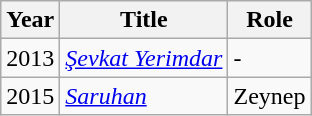<table class="wikitable">
<tr>
<th>Year</th>
<th>Title</th>
<th>Role</th>
</tr>
<tr>
<td>2013</td>
<td><em><a href='#'>Şevkat Yerimdar</a></em></td>
<td>-</td>
</tr>
<tr>
<td>2015</td>
<td><em><a href='#'>Saruhan</a></em></td>
<td>Zeynep</td>
</tr>
</table>
